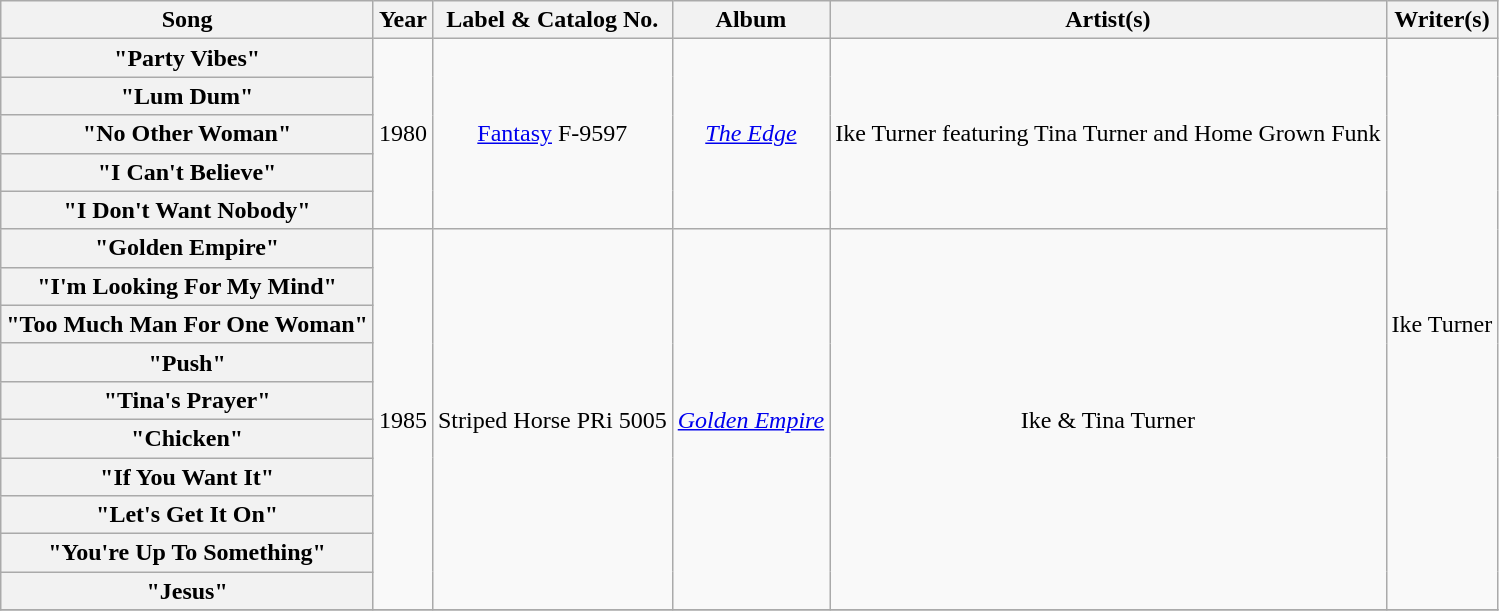<table class="wikitable plainrowheaders" style="text-align:center;">
<tr>
<th scope="col">Song</th>
<th scope="col">Year</th>
<th scope="col" data-sort-type="text">Label & Catalog No.</th>
<th scope="col">Album</th>
<th scope="col">Artist(s)</th>
<th scope="col" class="unsortable">Writer(s)</th>
</tr>
<tr>
<th scope="row">"Party Vibes"</th>
<td rowspan="5">1980</td>
<td rowspan="5"><a href='#'>Fantasy</a> F-9597</td>
<td rowspan="5"><a href='#'><em>The Edge</em></a></td>
<td rowspan="5">Ike Turner featuring Tina Turner and Home Grown Funk</td>
<td rowspan="15">Ike Turner</td>
</tr>
<tr>
<th scope="row">"Lum Dum"</th>
</tr>
<tr>
<th scope="row">"No Other Woman"</th>
</tr>
<tr>
<th scope="row">"I Can't Believe"</th>
</tr>
<tr>
<th scope="row">"I Don't Want Nobody"</th>
</tr>
<tr>
<th scope="row">"Golden Empire"</th>
<td rowspan="10">1985</td>
<td rowspan="10">Striped Horse PRi 5005</td>
<td rowspan="10"><em><a href='#'>Golden Empire</a></em></td>
<td rowspan="10">Ike & Tina Turner</td>
</tr>
<tr>
<th scope="row">"I'm Looking For My Mind"</th>
</tr>
<tr>
<th scope="row">"Too Much Man For One Woman"</th>
</tr>
<tr>
<th scope="row">"Push"</th>
</tr>
<tr>
<th scope="row">"Tina's Prayer"</th>
</tr>
<tr>
<th scope="row">"Chicken"</th>
</tr>
<tr>
<th scope="row">"If You Want It"</th>
</tr>
<tr>
<th scope="row">"Let's Get It On"</th>
</tr>
<tr>
<th scope="row">"You're Up To Something"</th>
</tr>
<tr>
<th scope="row">"Jesus"</th>
</tr>
<tr>
</tr>
</table>
